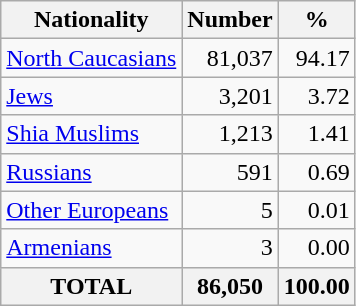<table class="wikitable sortable">
<tr>
<th>Nationality</th>
<th>Number</th>
<th>%</th>
</tr>
<tr>
<td><a href='#'>North Caucasians</a></td>
<td align="right">81,037</td>
<td align="right">94.17</td>
</tr>
<tr>
<td><a href='#'>Jews</a></td>
<td align="right">3,201</td>
<td align="right">3.72</td>
</tr>
<tr>
<td><a href='#'>Shia Muslims</a></td>
<td align="right">1,213</td>
<td align="right">1.41</td>
</tr>
<tr>
<td><a href='#'>Russians</a></td>
<td align="right">591</td>
<td align="right">0.69</td>
</tr>
<tr>
<td><a href='#'>Other Europeans</a></td>
<td align="right">5</td>
<td align="right">0.01</td>
</tr>
<tr>
<td><a href='#'>Armenians</a></td>
<td align="right">3</td>
<td align="right">0.00</td>
</tr>
<tr>
<th>TOTAL</th>
<th>86,050</th>
<th>100.00</th>
</tr>
</table>
